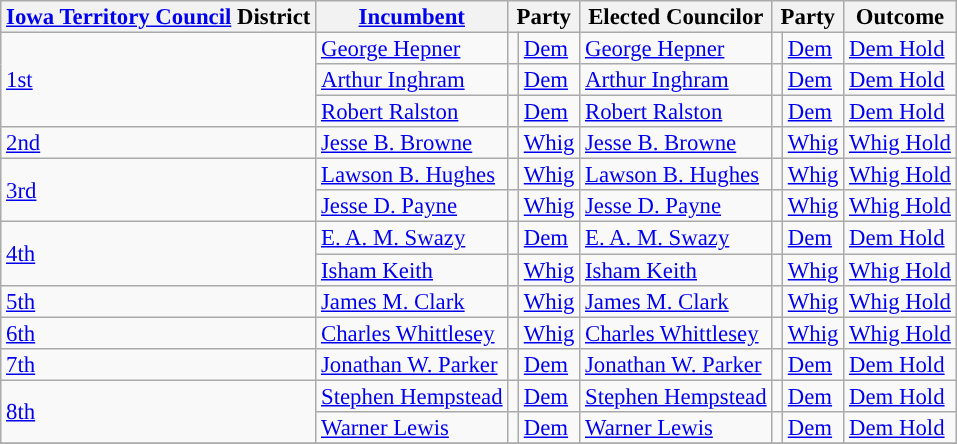<table class="sortable wikitable" style="font-size:95%;line-height:14px;">
<tr>
<th class="sortable"><a href='#'>Iowa Territory Council</a> District</th>
<th class="sortable"><a href='#'>Incumbent</a></th>
<th colspan="2">Party</th>
<th class="sortable">Elected Councilor</th>
<th colspan="2">Party</th>
<th class="sortable">Outcome</th>
</tr>
<tr>
<td rowspan="3"><a href='#'>1st</a></td>
<td><a href='#'>George Hepner</a></td>
<td style="background:"></td>
<td><a href='#'>Dem</a></td>
<td><a href='#'>George Hepner</a></td>
<td style="background:"></td>
<td><a href='#'>Dem</a></td>
<td><a href='#'>Dem Hold</a></td>
</tr>
<tr>
<td><a href='#'>Arthur Inghram</a></td>
<td style="background:"></td>
<td><a href='#'>Dem</a></td>
<td><a href='#'>Arthur Inghram</a></td>
<td style="background:"></td>
<td><a href='#'>Dem</a></td>
<td><a href='#'>Dem Hold</a></td>
</tr>
<tr>
<td><a href='#'>Robert Ralston</a></td>
<td style="background:"></td>
<td><a href='#'>Dem</a></td>
<td><a href='#'>Robert Ralston</a></td>
<td style="background:"></td>
<td><a href='#'>Dem</a></td>
<td><a href='#'>Dem Hold</a></td>
</tr>
<tr>
<td><a href='#'>2nd</a></td>
<td><a href='#'>Jesse B. Browne</a></td>
<td style="background:"></td>
<td><a href='#'>Whig</a></td>
<td><a href='#'>Jesse B. Browne</a></td>
<td style="background:"></td>
<td><a href='#'>Whig</a></td>
<td><a href='#'>Whig Hold</a></td>
</tr>
<tr>
<td rowspan="2"><a href='#'>3rd</a></td>
<td><a href='#'>Lawson B. Hughes</a></td>
<td style="background:"></td>
<td><a href='#'>Whig</a></td>
<td><a href='#'>Lawson B. Hughes</a></td>
<td style="background:"></td>
<td><a href='#'>Whig</a></td>
<td><a href='#'>Whig Hold</a></td>
</tr>
<tr>
<td><a href='#'>Jesse D. Payne</a></td>
<td style="background:"></td>
<td><a href='#'>Whig</a></td>
<td><a href='#'>Jesse D. Payne</a></td>
<td style="background:"></td>
<td><a href='#'>Whig</a></td>
<td><a href='#'>Whig Hold</a></td>
</tr>
<tr>
<td rowspan="2"><a href='#'>4th</a></td>
<td><a href='#'>E. A. M. Swazy</a></td>
<td style="background:"></td>
<td><a href='#'>Dem</a></td>
<td><a href='#'>E. A. M. Swazy</a></td>
<td style="background:"></td>
<td><a href='#'>Dem</a></td>
<td><a href='#'>Dem Hold</a></td>
</tr>
<tr>
<td><a href='#'>Isham Keith</a></td>
<td style="background:"></td>
<td><a href='#'>Whig</a></td>
<td><a href='#'>Isham Keith</a></td>
<td style="background:"></td>
<td><a href='#'>Whig</a></td>
<td><a href='#'>Whig Hold</a></td>
</tr>
<tr>
<td><a href='#'>5th</a></td>
<td><a href='#'>James M. Clark</a></td>
<td style="background:"></td>
<td><a href='#'>Whig</a></td>
<td><a href='#'>James M. Clark</a></td>
<td style="background:"></td>
<td><a href='#'>Whig</a></td>
<td><a href='#'>Whig Hold</a></td>
</tr>
<tr>
<td><a href='#'>6th</a></td>
<td><a href='#'>Charles Whittlesey</a></td>
<td style="background:"></td>
<td><a href='#'>Whig</a></td>
<td><a href='#'>Charles Whittlesey</a></td>
<td style="background:"></td>
<td><a href='#'>Whig</a></td>
<td><a href='#'>Whig Hold</a></td>
</tr>
<tr>
<td><a href='#'>7th</a></td>
<td><a href='#'>Jonathan W. Parker</a></td>
<td style="background:"></td>
<td><a href='#'>Dem</a></td>
<td><a href='#'>Jonathan W. Parker</a></td>
<td style="background:"></td>
<td><a href='#'>Dem</a></td>
<td><a href='#'>Dem Hold</a></td>
</tr>
<tr>
<td rowspan="2"><a href='#'>8th</a></td>
<td><a href='#'>Stephen Hempstead</a></td>
<td style="background:"></td>
<td><a href='#'>Dem</a></td>
<td><a href='#'>Stephen Hempstead</a></td>
<td style="background:"></td>
<td><a href='#'>Dem</a></td>
<td><a href='#'>Dem Hold</a></td>
</tr>
<tr>
<td><a href='#'>Warner Lewis</a></td>
<td style="background:"></td>
<td><a href='#'>Dem</a></td>
<td><a href='#'>Warner Lewis</a></td>
<td style="background:"></td>
<td><a href='#'>Dem</a></td>
<td><a href='#'>Dem Hold</a></td>
</tr>
<tr>
</tr>
</table>
